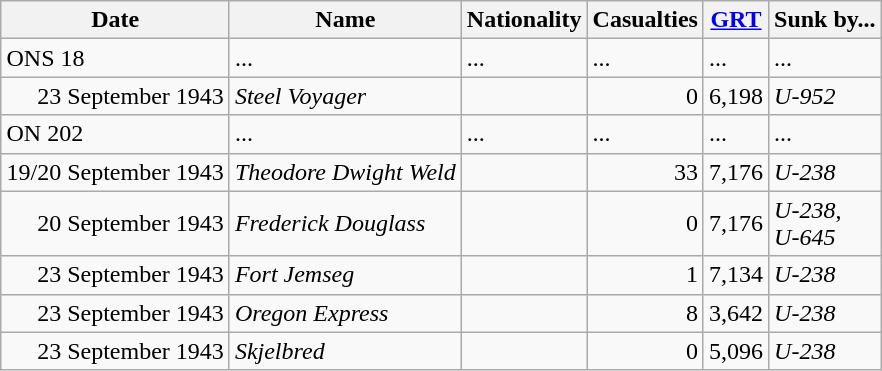<table class="wikitable" style="margin: 1em auto;">
<tr>
<th>Date</th>
<th>Name</th>
<th>Nationality</th>
<th>Casualties</th>
<th><a href='#'>GRT</a></th>
<th>Sunk by...</th>
</tr>
<tr>
<td>ONS 18</td>
<td>...</td>
<td>...</td>
<td>...</td>
<td>...</td>
<td>...</td>
</tr>
<tr>
<td align="right">23 September 1943</td>
<td align="left"><em>Steel Voyager</em></td>
<td align="left"></td>
<td align="right">0</td>
<td align="right">6,198</td>
<td><em>U-952</em></td>
</tr>
<tr>
<td>ON 202</td>
<td>...</td>
<td>...</td>
<td>...</td>
<td>...</td>
<td>...</td>
</tr>
<tr>
<td align="right">19/20 September 1943</td>
<td align="left"><em>Theodore Dwight Weld</em></td>
<td align="left"></td>
<td align="right">33</td>
<td align="right">7,176</td>
<td><em>U-238</em></td>
</tr>
<tr>
<td align="right">20 September 1943</td>
<td align="left"><em>Frederick Douglass</em></td>
<td align="left"></td>
<td align="right">0</td>
<td align="right">7,176</td>
<td><em>U-238</em>, <br> <em>U-645</em></td>
</tr>
<tr>
<td align="right">23 September 1943</td>
<td align="left"><em>Fort Jemseg</em></td>
<td align="left"></td>
<td align="right">1</td>
<td align="right">7,134</td>
<td><em>U-238</em></td>
</tr>
<tr>
<td align="right">23 September 1943</td>
<td align="left"><em>Oregon Express</em></td>
<td align="left"></td>
<td align="right">8</td>
<td align="right">3,642</td>
<td><em>U-238</em></td>
</tr>
<tr>
<td align="right">23 September 1943</td>
<td align="left"><em>Skjelbred</em></td>
<td align="left"></td>
<td align="right">0</td>
<td align="right">5,096</td>
<td><em>U-238</em></td>
</tr>
</table>
